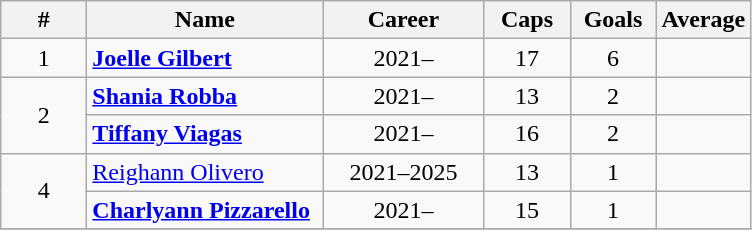<table class="wikitable sortable" style="text-align:center;">
<tr>
<th width=50px>#</th>
<th style="width:150px;">Name</th>
<th style="width:100px;">Career</th>
<th width=50px>Caps</th>
<th width=50px>Goals</th>
<th width=50px>Average</th>
</tr>
<tr>
<td rowspan="1">1</td>
<td align="left"><strong><a href='#'>Joelle Gilbert</a></strong></td>
<td>2021–</td>
<td>17</td>
<td>6</td>
<td></td>
</tr>
<tr>
<td rowspan="2">2</td>
<td align="left"><strong><a href='#'>Shania Robba</a></strong></td>
<td>2021–</td>
<td>13</td>
<td>2</td>
<td></td>
</tr>
<tr>
<td align="left"><strong><a href='#'>Tiffany Viagas</a></strong></td>
<td>2021–</td>
<td>16</td>
<td>2</td>
<td></td>
</tr>
<tr>
<td rowspan="2">4</td>
<td align="left"><a href='#'>Reighann Olivero</a></td>
<td>2021–2025</td>
<td>13</td>
<td>1</td>
<td></td>
</tr>
<tr>
<td align="left"><strong><a href='#'>Charlyann Pizzarello</a></strong></td>
<td>2021–</td>
<td>15</td>
<td>1</td>
<td></td>
</tr>
<tr>
</tr>
</table>
